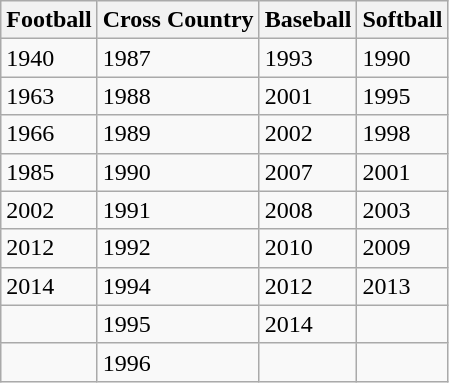<table class="wikitable">
<tr>
<th>Football</th>
<th>Cross Country</th>
<th>Baseball</th>
<th>Softball</th>
</tr>
<tr>
<td>1940</td>
<td>1987</td>
<td>1993</td>
<td>1990</td>
</tr>
<tr>
<td>1963</td>
<td>1988</td>
<td>2001</td>
<td>1995</td>
</tr>
<tr>
<td>1966</td>
<td>1989</td>
<td>2002</td>
<td>1998</td>
</tr>
<tr>
<td>1985</td>
<td>1990</td>
<td>2007</td>
<td>2001</td>
</tr>
<tr>
<td>2002</td>
<td>1991</td>
<td>2008</td>
<td>2003</td>
</tr>
<tr>
<td>2012</td>
<td>1992</td>
<td>2010</td>
<td>2009</td>
</tr>
<tr>
<td>2014</td>
<td>1994</td>
<td>2012</td>
<td>2013</td>
</tr>
<tr>
<td></td>
<td>1995</td>
<td>2014</td>
<td></td>
</tr>
<tr>
<td></td>
<td>1996</td>
<td></td>
<td></td>
</tr>
</table>
